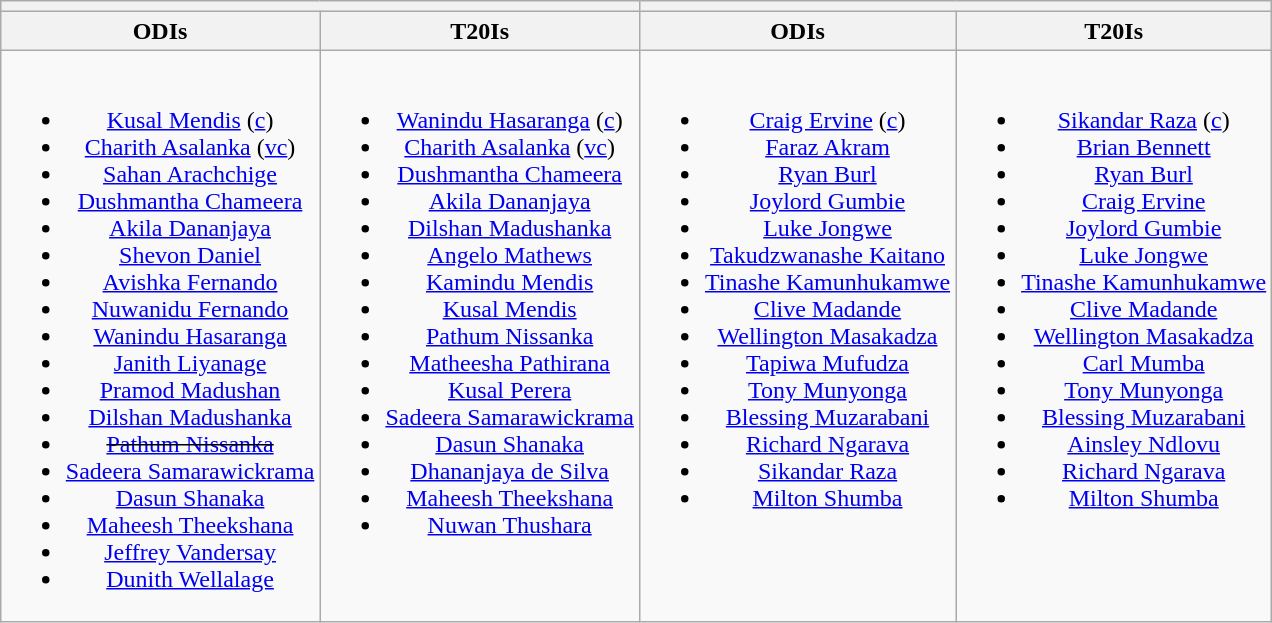<table class="wikitable" style="text-align:center; margin:auto">
<tr>
<th colspan=2></th>
<th colspan=2></th>
</tr>
<tr>
<th>ODIs</th>
<th>T20Is</th>
<th>ODIs</th>
<th>T20Is</th>
</tr>
<tr style="vertical-align:top">
<td><br><ul><li><a href='#'>Kusal Mendis</a> (<a href='#'>c</a>)</li><li><a href='#'>Charith Asalanka</a> (<a href='#'>vc</a>)</li><li><a href='#'>Sahan Arachchige</a></li><li><a href='#'>Dushmantha Chameera</a></li><li><a href='#'>Akila Dananjaya</a></li><li><a href='#'>Shevon Daniel</a></li><li><a href='#'>Avishka Fernando</a></li><li><a href='#'>Nuwanidu Fernando</a></li><li><a href='#'>Wanindu Hasaranga</a></li><li><a href='#'>Janith Liyanage</a></li><li><a href='#'>Pramod Madushan</a></li><li><a href='#'>Dilshan Madushanka</a></li><li><s><a href='#'>Pathum Nissanka</a></s></li><li><a href='#'>Sadeera Samarawickrama</a></li><li><a href='#'>Dasun Shanaka</a></li><li><a href='#'>Maheesh Theekshana</a></li><li><a href='#'>Jeffrey Vandersay</a></li><li><a href='#'>Dunith Wellalage</a></li></ul></td>
<td><br><ul><li><a href='#'>Wanindu Hasaranga</a> (<a href='#'>c</a>)</li><li><a href='#'>Charith Asalanka</a> (<a href='#'>vc</a>)</li><li><a href='#'>Dushmantha Chameera</a></li><li><a href='#'>Akila Dananjaya</a></li><li><a href='#'>Dilshan Madushanka</a></li><li><a href='#'>Angelo Mathews</a></li><li><a href='#'>Kamindu Mendis</a></li><li><a href='#'>Kusal Mendis</a></li><li><a href='#'>Pathum Nissanka</a></li><li><a href='#'>Matheesha Pathirana</a></li><li><a href='#'>Kusal Perera</a></li><li><a href='#'>Sadeera Samarawickrama</a></li><li><a href='#'>Dasun Shanaka</a></li><li><a href='#'>Dhananjaya de Silva</a></li><li><a href='#'>Maheesh Theekshana</a></li><li><a href='#'>Nuwan Thushara</a></li></ul></td>
<td><br><ul><li><a href='#'>Craig Ervine</a> (<a href='#'>c</a>)</li><li><a href='#'>Faraz Akram</a></li><li><a href='#'>Ryan Burl</a></li><li><a href='#'>Joylord Gumbie</a></li><li><a href='#'>Luke Jongwe</a></li><li><a href='#'>Takudzwanashe Kaitano</a></li><li><a href='#'>Tinashe Kamunhukamwe</a></li><li><a href='#'>Clive Madande</a></li><li><a href='#'>Wellington Masakadza</a></li><li><a href='#'>Tapiwa Mufudza</a></li><li><a href='#'>Tony Munyonga</a></li><li><a href='#'>Blessing Muzarabani</a></li><li><a href='#'>Richard Ngarava</a></li><li><a href='#'>Sikandar Raza</a></li><li><a href='#'>Milton Shumba</a></li></ul></td>
<td><br><ul><li><a href='#'>Sikandar Raza</a> (<a href='#'>c</a>)</li><li><a href='#'>Brian Bennett</a></li><li><a href='#'>Ryan Burl</a></li><li><a href='#'>Craig Ervine</a></li><li><a href='#'>Joylord Gumbie</a></li><li><a href='#'>Luke Jongwe</a></li><li><a href='#'>Tinashe Kamunhukamwe</a></li><li><a href='#'>Clive Madande</a></li><li><a href='#'>Wellington Masakadza</a></li><li><a href='#'>Carl Mumba</a></li><li><a href='#'>Tony Munyonga</a></li><li><a href='#'>Blessing Muzarabani</a></li><li><a href='#'>Ainsley Ndlovu</a></li><li><a href='#'>Richard Ngarava</a></li><li><a href='#'>Milton Shumba</a></li></ul></td>
</tr>
</table>
